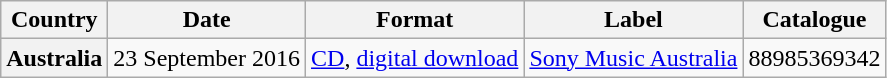<table class="wikitable plainrowheaders">
<tr>
<th scope="col">Country</th>
<th scope="col">Date</th>
<th scope="col">Format</th>
<th scope="col">Label</th>
<th scope="col">Catalogue</th>
</tr>
<tr>
<th scope="row">Australia</th>
<td>23 September 2016</td>
<td><a href='#'>CD</a>, <a href='#'>digital download</a></td>
<td><a href='#'>Sony Music Australia</a></td>
<td>88985369342</td>
</tr>
</table>
